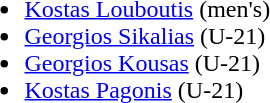<table>
<tr>
<td><br><ul><li> <a href='#'>Kostas Louboutis</a> (men's)</li><li> <a href='#'>Georgios Sikalias</a> (U-21)</li><li> <a href='#'>Georgios Kousas</a> (U-21)</li><li> <a href='#'>Kostas Pagonis</a> (U-21)</li></ul></td>
</tr>
</table>
